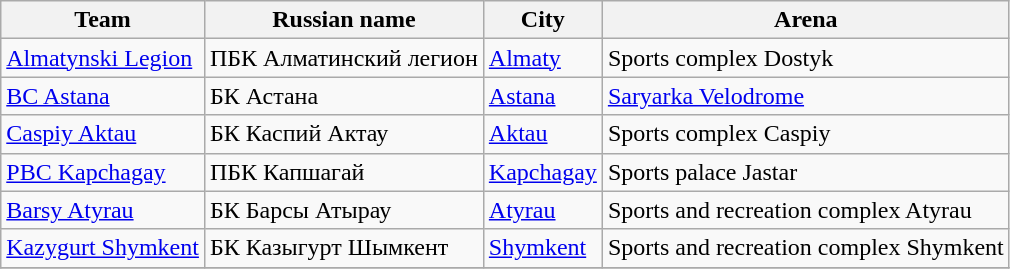<table class="wikitable sortable" style="margin:1em 2em 1em 1em;">
<tr>
<th>Team</th>
<th>Russian name</th>
<th>City</th>
<th>Arena</th>
</tr>
<tr>
<td><a href='#'>Almatynski Legion</a></td>
<td>ПБК Алматинский легион</td>
<td><a href='#'>Almaty</a></td>
<td>Sports complex Dostyk</td>
</tr>
<tr>
<td><a href='#'>BC Astana</a></td>
<td>БК Астана</td>
<td><a href='#'>Astana</a></td>
<td><a href='#'>Saryarka Velodrome</a></td>
</tr>
<tr>
<td><a href='#'>Caspiy Aktau</a></td>
<td>БК Каспий Актау</td>
<td><a href='#'>Aktau</a></td>
<td>Sports complex Caspiy</td>
</tr>
<tr>
<td><a href='#'>PBC Kapchagay</a></td>
<td>ПБК Капшагай</td>
<td><a href='#'>Kapchagay</a></td>
<td>Sports palace Jastar</td>
</tr>
<tr>
<td><a href='#'>Barsy Atyrau</a></td>
<td>БК Барсы Атырау</td>
<td><a href='#'>Atyrau</a></td>
<td>Sports and recreation complex Atyrau</td>
</tr>
<tr>
<td><a href='#'>Kazygurt Shymkent</a></td>
<td>БК Казыгурт Шымкент</td>
<td><a href='#'>Shymkent</a></td>
<td>Sports and recreation complex Shymkent</td>
</tr>
<tr>
</tr>
</table>
